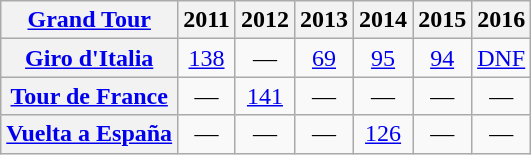<table class="wikitable plainrowheaders">
<tr>
<th scope="col"><a href='#'>Grand Tour</a></th>
<th scope="col">2011</th>
<th scope="col">2012</th>
<th scope="col">2013</th>
<th scope="col">2014</th>
<th scope="col">2015</th>
<th scope="col">2016</th>
</tr>
<tr style="text-align:center;">
<th scope="row"> <a href='#'>Giro d'Italia</a></th>
<td><a href='#'>138</a></td>
<td>—</td>
<td><a href='#'>69</a></td>
<td><a href='#'>95</a></td>
<td><a href='#'>94</a></td>
<td><a href='#'>DNF</a></td>
</tr>
<tr style="text-align:center;">
<th scope="row"> <a href='#'>Tour de France</a></th>
<td>—</td>
<td><a href='#'>141</a></td>
<td>—</td>
<td>—</td>
<td>—</td>
<td>—</td>
</tr>
<tr style="text-align:center;">
<th scope="row"> <a href='#'>Vuelta a España</a></th>
<td>—</td>
<td>—</td>
<td>—</td>
<td><a href='#'>126</a></td>
<td>—</td>
<td>—</td>
</tr>
</table>
